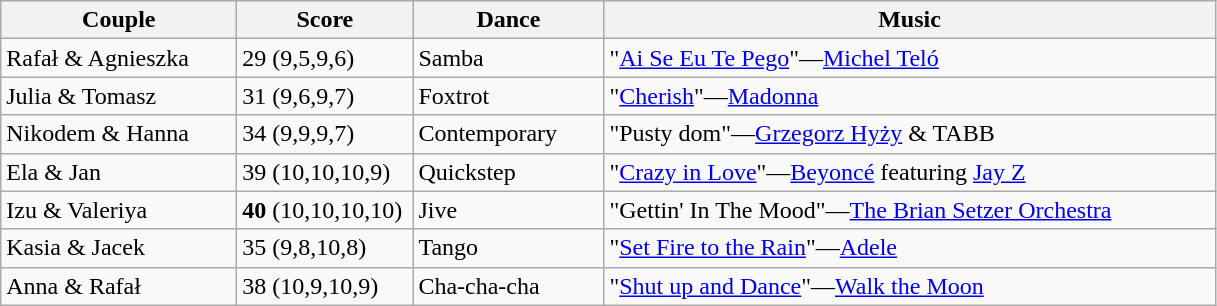<table class="wikitable">
<tr>
<th width="150">Couple</th>
<th width="110">Score</th>
<th width="120">Dance</th>
<th width="400">Music</th>
</tr>
<tr>
<td>Rafał & Agnieszka</td>
<td>29 (9,5,9,6)</td>
<td>Samba</td>
<td>"<a href='#'>Ai Se Eu Te Pego</a>"—<a href='#'>Michel Teló</a></td>
</tr>
<tr>
<td>Julia & Tomasz</td>
<td>31 (9,6,9,7)</td>
<td>Foxtrot</td>
<td>"<a href='#'>Cherish</a>"—<a href='#'>Madonna</a></td>
</tr>
<tr>
<td>Nikodem & Hanna</td>
<td>34 (9,9,9,7)</td>
<td>Contemporary</td>
<td>"Pusty dom"—<a href='#'>Grzegorz Hyży</a> & TABB</td>
</tr>
<tr>
<td>Ela & Jan</td>
<td>39 (10,10,10,9)</td>
<td>Quickstep</td>
<td>"<a href='#'>Crazy in Love</a>"—<a href='#'>Beyoncé</a> featuring <a href='#'>Jay Z</a></td>
</tr>
<tr>
<td>Izu & Valeriya</td>
<td><strong>40</strong> (10,10,10,10)</td>
<td>Jive</td>
<td>"Gettin' In The Mood"—<a href='#'>The Brian Setzer Orchestra</a></td>
</tr>
<tr>
<td>Kasia & Jacek</td>
<td>35 (9,8,10,8)</td>
<td>Tango</td>
<td>"<a href='#'>Set Fire to the Rain</a>"—<a href='#'>Adele</a></td>
</tr>
<tr>
<td>Anna & Rafał</td>
<td>38 (10,9,10,9)</td>
<td>Cha-cha-cha</td>
<td>"<a href='#'>Shut up and Dance</a>"—<a href='#'>Walk the Moon</a></td>
</tr>
</table>
